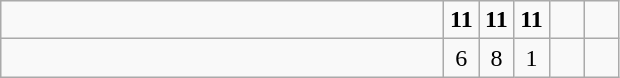<table class="wikitable">
<tr>
<td style="width:18em"><strong></strong></td>
<td align=center style="width:1em"><strong>11</strong></td>
<td align=center style="width:1em"><strong>11</strong></td>
<td align=center style="width:1em"><strong>11</strong></td>
<td align=center style="width:1em"></td>
<td align=center style="width:1em"></td>
</tr>
<tr>
<td style="width:18em"></td>
<td align=center style="width:1em">6</td>
<td align=center style="width:1em">8</td>
<td align=center style="width:1em">1</td>
<td align=center style="width:1em"></td>
<td align=center style="width:1em"></td>
</tr>
</table>
